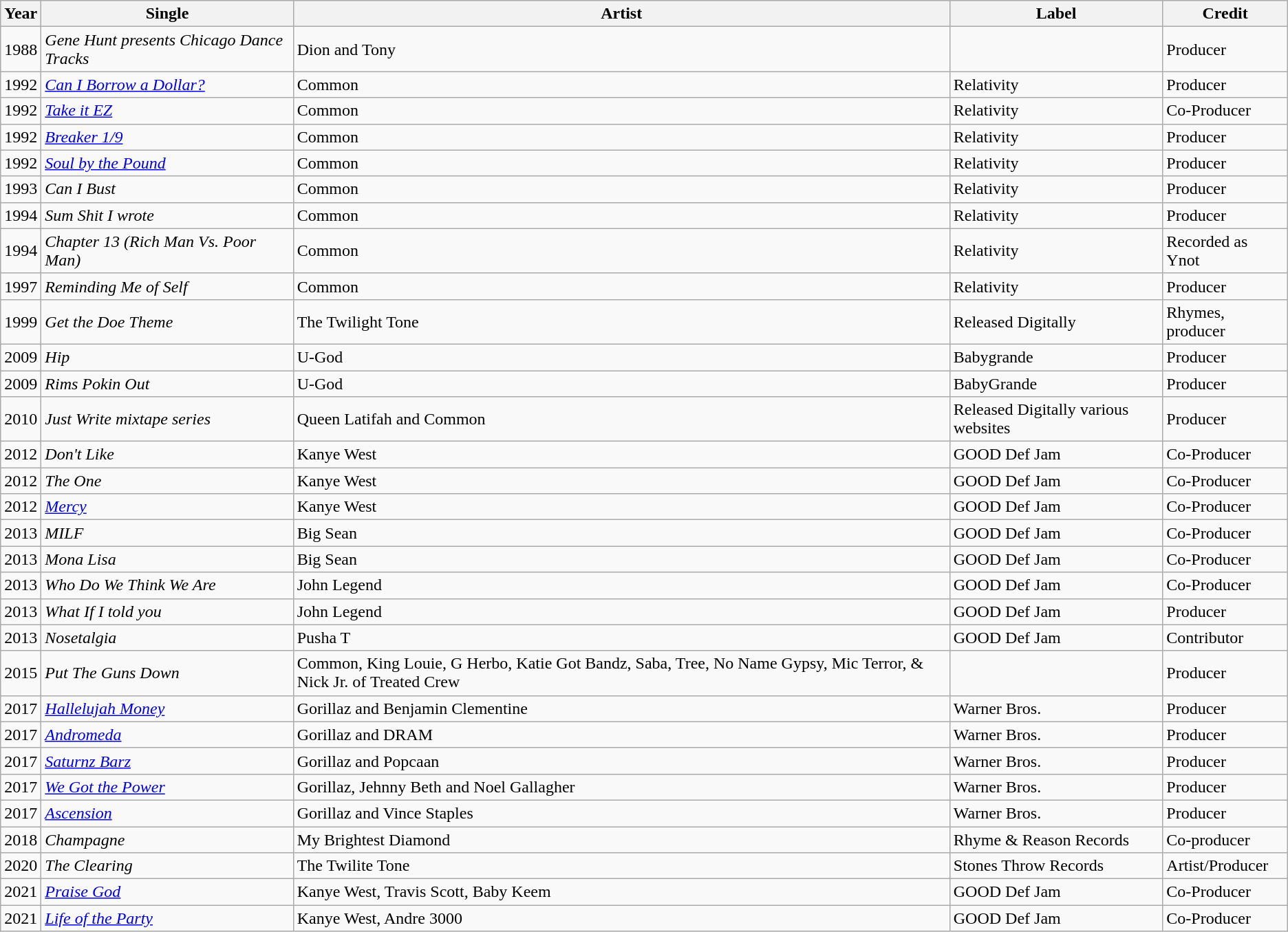<table class="wikitable sortable">
<tr>
<th>Year</th>
<th>Single</th>
<th>Artist</th>
<th>Label</th>
<th>Credit</th>
</tr>
<tr>
<td>1988</td>
<td><em>Gene Hunt presents Chicago Dance Tracks</em></td>
<td>Dion and Tony</td>
<td></td>
<td>Producer</td>
</tr>
<tr>
<td>1992</td>
<td><em><a href='#'>Can I Borrow a Dollar?</a></em></td>
<td>Common</td>
<td>Relativity</td>
<td>Producer</td>
</tr>
<tr>
<td>1992</td>
<td><em><a href='#'>Take it EZ</a></em></td>
<td>Common</td>
<td>Relativity</td>
<td>Co-Producer</td>
</tr>
<tr>
<td>1992</td>
<td><em><a href='#'>Breaker 1/9</a></em></td>
<td>Common</td>
<td>Relativity</td>
<td>Producer</td>
</tr>
<tr>
<td>1992</td>
<td><em><a href='#'>Soul by the Pound</a></em></td>
<td>Common</td>
<td>Relativity</td>
<td>Producer</td>
</tr>
<tr>
<td>1993</td>
<td><em>Can I Bust</em></td>
<td>Common</td>
<td>Relativity</td>
<td>Producer</td>
</tr>
<tr>
<td>1994</td>
<td><em>Sum Shit I wrote</em></td>
<td>Common</td>
<td>Relativity</td>
<td>Producer</td>
</tr>
<tr>
<td>1994</td>
<td><em>Chapter 13 (Rich Man Vs. Poor Man)</em></td>
<td>Common</td>
<td>Relativity</td>
<td>Recorded as Ynot</td>
</tr>
<tr>
<td>1997</td>
<td><em>Reminding Me of Self</em></td>
<td>Common</td>
<td>Relativity</td>
<td>Producer</td>
</tr>
<tr>
<td>1999</td>
<td><em>Get the Doe Theme</em></td>
<td>The Twilight Tone</td>
<td>Released Digitally</td>
<td>Rhymes, producer</td>
</tr>
<tr>
<td>2009</td>
<td><em>Hip</em></td>
<td>U-God</td>
<td>Babygrande</td>
<td>Producer</td>
</tr>
<tr>
<td>2009</td>
<td><em>Rims Pokin Out</em></td>
<td>U-God</td>
<td>BabyGrande</td>
<td>Producer</td>
</tr>
<tr>
<td>2010</td>
<td><em>Just Write mixtape series</em></td>
<td>Queen Latifah and Common</td>
<td>Released Digitally various websites</td>
<td>Producer</td>
</tr>
<tr>
<td>2012</td>
<td><em>Don't Like</em></td>
<td>Kanye West</td>
<td>GOOD Def Jam</td>
<td>Co-Producer</td>
</tr>
<tr>
<td>2012</td>
<td><em>The One</em></td>
<td>Kanye West</td>
<td>GOOD Def Jam</td>
<td>Co-Producer</td>
</tr>
<tr>
<td>2012</td>
<td><em><a href='#'>Mercy</a></em></td>
<td>Kanye West</td>
<td>GOOD Def Jam</td>
<td>Co-Producer</td>
</tr>
<tr>
<td>2013</td>
<td><em>MILF</em></td>
<td>Big Sean</td>
<td>GOOD Def Jam</td>
<td>Co-Producer</td>
</tr>
<tr>
<td>2013</td>
<td><em>Mona Lisa</em></td>
<td>Big Sean</td>
<td>GOOD Def Jam</td>
<td>Co-Producer</td>
</tr>
<tr>
<td>2013</td>
<td><em>Who Do We Think We Are</em></td>
<td>John Legend</td>
<td>GOOD Def Jam</td>
<td>Co-Producer</td>
</tr>
<tr>
<td>2013</td>
<td><em>What If I told you</em></td>
<td>John Legend</td>
<td>GOOD Def Jam</td>
<td>Producer</td>
</tr>
<tr>
<td>2013</td>
<td><em>Nosetalgia</em></td>
<td>Pusha T</td>
<td>GOOD Def Jam</td>
<td>Contributor</td>
</tr>
<tr>
<td>2015</td>
<td><em>Put The Guns Down</em></td>
<td>Common, King Louie, G Herbo, Katie Got Bandz, Saba, Tree, No Name Gypsy, Mic Terror, & Nick Jr. of Treated Crew</td>
<td></td>
<td>Producer</td>
</tr>
<tr>
<td>2017</td>
<td><em><a href='#'>Hallelujah Money</a></em></td>
<td>Gorillaz and Benjamin Clementine</td>
<td>Warner Bros.</td>
<td>Producer</td>
</tr>
<tr>
<td>2017</td>
<td><em><a href='#'>Andromeda</a></em></td>
<td>Gorillaz and DRAM</td>
<td>Warner Bros.</td>
<td>Producer</td>
</tr>
<tr>
<td>2017</td>
<td><em><a href='#'>Saturnz Barz</a></em></td>
<td>Gorillaz and Popcaan</td>
<td>Warner Bros.</td>
<td>Producer</td>
</tr>
<tr>
<td>2017</td>
<td><em><a href='#'>We Got the Power</a></em></td>
<td>Gorillaz, Jehnny Beth and Noel Gallagher</td>
<td>Warner Bros.</td>
<td>Producer</td>
</tr>
<tr>
<td>2017</td>
<td><em><a href='#'>Ascension</a></em></td>
<td>Gorillaz and Vince Staples</td>
<td>Warner Bros.</td>
<td>Producer</td>
</tr>
<tr>
<td>2018</td>
<td><em>Champagne</em></td>
<td>My Brightest Diamond</td>
<td>Rhyme & Reason Records</td>
<td>Co-producer</td>
</tr>
<tr>
<td>2020</td>
<td><em>The Clearing</em></td>
<td>The Twilite Tone</td>
<td>Stones Throw Records</td>
<td>Artist/Producer</td>
</tr>
<tr>
<td>2021</td>
<td><em><a href='#'>Praise God</a></em></td>
<td>Kanye West, Travis Scott, Baby Keem</td>
<td>GOOD Def Jam</td>
<td>Co-Producer</td>
</tr>
<tr>
<td>2021</td>
<td><em><a href='#'>Life of the Party</a></em></td>
<td>Kanye West, Andre 3000</td>
<td>GOOD Def Jam</td>
<td>Co-Producer</td>
</tr>
</table>
